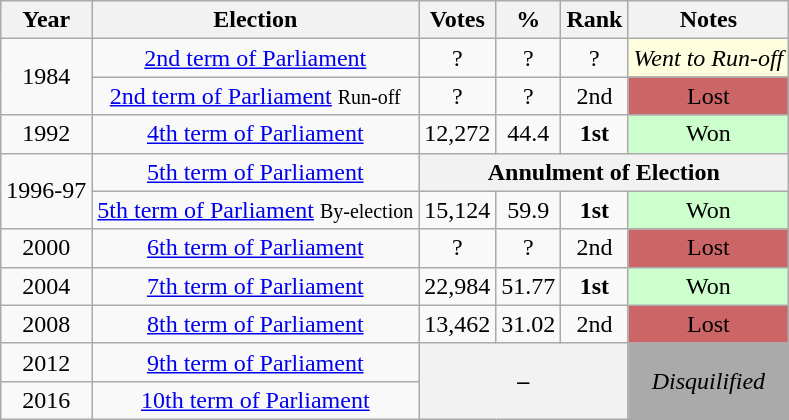<table class="wikitable" style="text-align:center;">
<tr>
<th>Year</th>
<th>Election</th>
<th>Votes</th>
<th>%</th>
<th>Rank</th>
<th>Notes</th>
</tr>
<tr>
<td rowspan="2">1984</td>
<td><a href='#'>2nd term of Parliament</a></td>
<td>?</td>
<td>?</td>
<td>?</td>
<td style="background-color:#FFFFE0"><em>Went to Run-off</em></td>
</tr>
<tr>
<td><a href='#'>2nd term of Parliament</a> <small>Run-off</small></td>
<td>?</td>
<td>?</td>
<td>2nd</td>
<td style="background-color:#C66">Lost</td>
</tr>
<tr>
<td>1992</td>
<td><a href='#'>4th term of Parliament</a></td>
<td> 12,272</td>
<td> 44.4</td>
<td><strong>1st</strong></td>
<td style="background-color:#CCFFCC">Won</td>
</tr>
<tr>
<td rowspan="2">1996-97</td>
<td><a href='#'>5th term of Parliament</a></td>
<th colspan="4">Annulment of Election</th>
</tr>
<tr>
<td><a href='#'>5th term of Parliament</a> <small>By-election</small></td>
<td> 15,124</td>
<td> 59.9</td>
<td><strong>1st</strong></td>
<td style="background-color:#CCFFCC">Won</td>
</tr>
<tr>
<td>2000</td>
<td><a href='#'>6th term of Parliament</a></td>
<td>?</td>
<td> ?</td>
<td>2nd</td>
<td style="background-color:#C66">Lost</td>
</tr>
<tr>
<td>2004</td>
<td><a href='#'>7th term of Parliament</a></td>
<td> 22,984</td>
<td> 51.77</td>
<td><strong>1st</strong></td>
<td style="background-color:#CCFFCC">Won</td>
</tr>
<tr>
<td>2008</td>
<td><a href='#'>8th term of Parliament</a></td>
<td> 13,462</td>
<td> 31.02</td>
<td>2nd</td>
<td style="background-color:#C66">Lost</td>
</tr>
<tr>
<td>2012</td>
<td><a href='#'>9th term of Parliament</a></td>
<th rowspan="2" colspan="3">–</th>
<td style="background-color:#AAAAAA" rowspan="2"><em>Disquilified</em></td>
</tr>
<tr>
<td>2016</td>
<td><a href='#'>10th term of Parliament</a></td>
</tr>
</table>
